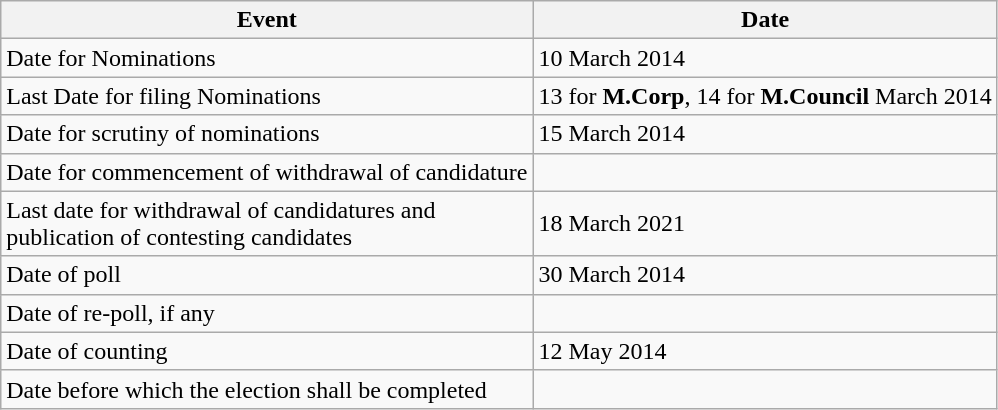<table class="wikitable">
<tr>
<th><strong>Event</strong></th>
<th><strong>Date</strong></th>
</tr>
<tr>
<td>Date for Nominations</td>
<td>10 March 2014</td>
</tr>
<tr>
<td>Last Date for filing Nominations</td>
<td>13 for <strong>M.Corp</strong>, 14 for <strong>M.Council</strong> March 2014</td>
</tr>
<tr>
<td>Date for scrutiny of nominations</td>
<td>15 March 2014</td>
</tr>
<tr>
<td>Date for commencement of withdrawal of candidature</td>
<td></td>
</tr>
<tr>
<td>Last date for withdrawal of candidatures and<br>publication of contesting candidates</td>
<td>18 March 2021</td>
</tr>
<tr>
<td>Date of poll</td>
<td>30 March 2014</td>
</tr>
<tr>
<td>Date of re-poll, if any</td>
<td></td>
</tr>
<tr>
<td>Date of counting</td>
<td>12 May 2014</td>
</tr>
<tr>
<td>Date before which the election shall be completed</td>
<td></td>
</tr>
</table>
